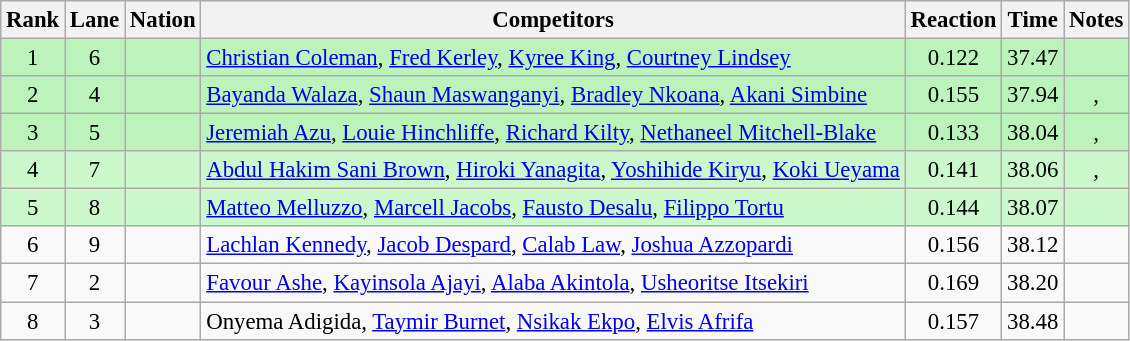<table class="wikitable sortable" style="text-align:center; font-size:95%">
<tr>
<th>Rank</th>
<th>Lane</th>
<th>Nation</th>
<th>Competitors</th>
<th>Reaction</th>
<th>Time</th>
<th>Notes</th>
</tr>
<tr style="background:#bbf3bb;">
<td>1</td>
<td>6</td>
<td align=left></td>
<td align=left><a href='#'>Christian Coleman</a>, <a href='#'>Fred Kerley</a>, <a href='#'>Kyree King</a>, <a href='#'>Courtney Lindsey</a></td>
<td>0.122</td>
<td>37.47</td>
<td></td>
</tr>
<tr style="background:#bbf3bb;">
<td>2</td>
<td>4</td>
<td align=left></td>
<td align=left><a href='#'>Bayanda Walaza</a>, <a href='#'>Shaun Maswanganyi</a>, <a href='#'>Bradley Nkoana</a>, <a href='#'>Akani Simbine</a></td>
<td>0.155</td>
<td>37.94</td>
<td>, </td>
</tr>
<tr style="background:#bbf3bb;">
<td>3</td>
<td>5</td>
<td align=left></td>
<td align=left><a href='#'>Jeremiah Azu</a>, <a href='#'>Louie Hinchliffe</a>, <a href='#'>Richard Kilty</a>, <a href='#'>Nethaneel Mitchell-Blake</a></td>
<td>0.133</td>
<td>38.04</td>
<td>, </td>
</tr>
<tr style="background:#ccf9cc;">
<td>4</td>
<td>7</td>
<td align=left></td>
<td align=left><a href='#'>Abdul Hakim Sani Brown</a>, <a href='#'>Hiroki Yanagita</a>, <a href='#'>Yoshihide Kiryu</a>, <a href='#'>Koki Ueyama</a></td>
<td>0.141</td>
<td>38.06</td>
<td>, </td>
</tr>
<tr style="background:#ccf9cc;">
<td>5</td>
<td>8</td>
<td align=left></td>
<td align=left><a href='#'>Matteo Melluzzo</a>, <a href='#'>Marcell Jacobs</a>, <a href='#'>Fausto Desalu</a>, <a href='#'>Filippo Tortu</a></td>
<td>0.144</td>
<td>38.07</td>
<td></td>
</tr>
<tr>
<td>6</td>
<td>9</td>
<td align=left></td>
<td align=left><a href='#'>Lachlan Kennedy</a>, <a href='#'>Jacob Despard</a>, <a href='#'>Calab Law</a>, <a href='#'>Joshua Azzopardi</a></td>
<td>0.156</td>
<td>38.12</td>
<td></td>
</tr>
<tr>
<td>7</td>
<td>2</td>
<td align=left></td>
<td align=left><a href='#'>Favour Ashe</a>, <a href='#'>Kayinsola Ajayi</a>, <a href='#'>Alaba Akintola</a>, <a href='#'>Usheoritse Itsekiri</a></td>
<td>0.169</td>
<td>38.20</td>
<td></td>
</tr>
<tr>
<td>8</td>
<td>3</td>
<td align=left></td>
<td align=left>Onyema Adigida, <a href='#'>Taymir Burnet</a>, <a href='#'>Nsikak Ekpo</a>, <a href='#'>Elvis Afrifa</a></td>
<td>0.157</td>
<td>38.48</td>
<td></td>
</tr>
</table>
